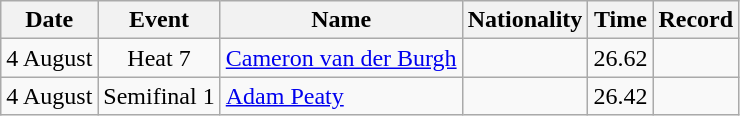<table class="wikitable" style=text-align:center>
<tr>
<th>Date</th>
<th>Event</th>
<th>Name</th>
<th>Nationality</th>
<th>Time</th>
<th>Record</th>
</tr>
<tr>
<td>4 August</td>
<td>Heat 7</td>
<td align=left><a href='#'>Cameron van der Burgh</a></td>
<td align=left></td>
<td>26.62</td>
<td></td>
</tr>
<tr>
<td>4 August</td>
<td>Semifinal 1</td>
<td align=left><a href='#'>Adam Peaty</a></td>
<td align=left></td>
<td>26.42</td>
<td></td>
</tr>
</table>
